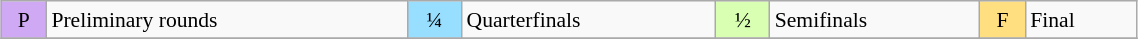<table class="wikitable" style="margin:0.5em auto; font-size:90%; line-height:1.25em;" width=60%;>
<tr>
<td style="background-color:#D0A9F5;text-align:center;">P</td>
<td>Preliminary rounds</td>
<td style="background-color:#97DEFF;text-align:center;">¼</td>
<td>Quarterfinals</td>
<td style="background-color:#D9FFB2;text-align:center;">½</td>
<td>Semifinals</td>
<td style="background-color:#FFDF80;text-align:center;">F</td>
<td>Final</td>
</tr>
<tr>
</tr>
</table>
